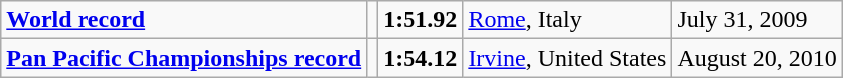<table class="wikitable">
<tr>
<td><strong><a href='#'>World record</a></strong></td>
<td></td>
<td><strong>1:51.92</strong></td>
<td><a href='#'>Rome</a>, Italy</td>
<td>July 31, 2009</td>
</tr>
<tr>
<td><strong><a href='#'>Pan Pacific Championships record</a></strong></td>
<td></td>
<td><strong>1:54.12</strong></td>
<td><a href='#'>Irvine</a>, United States</td>
<td>August 20, 2010</td>
</tr>
</table>
